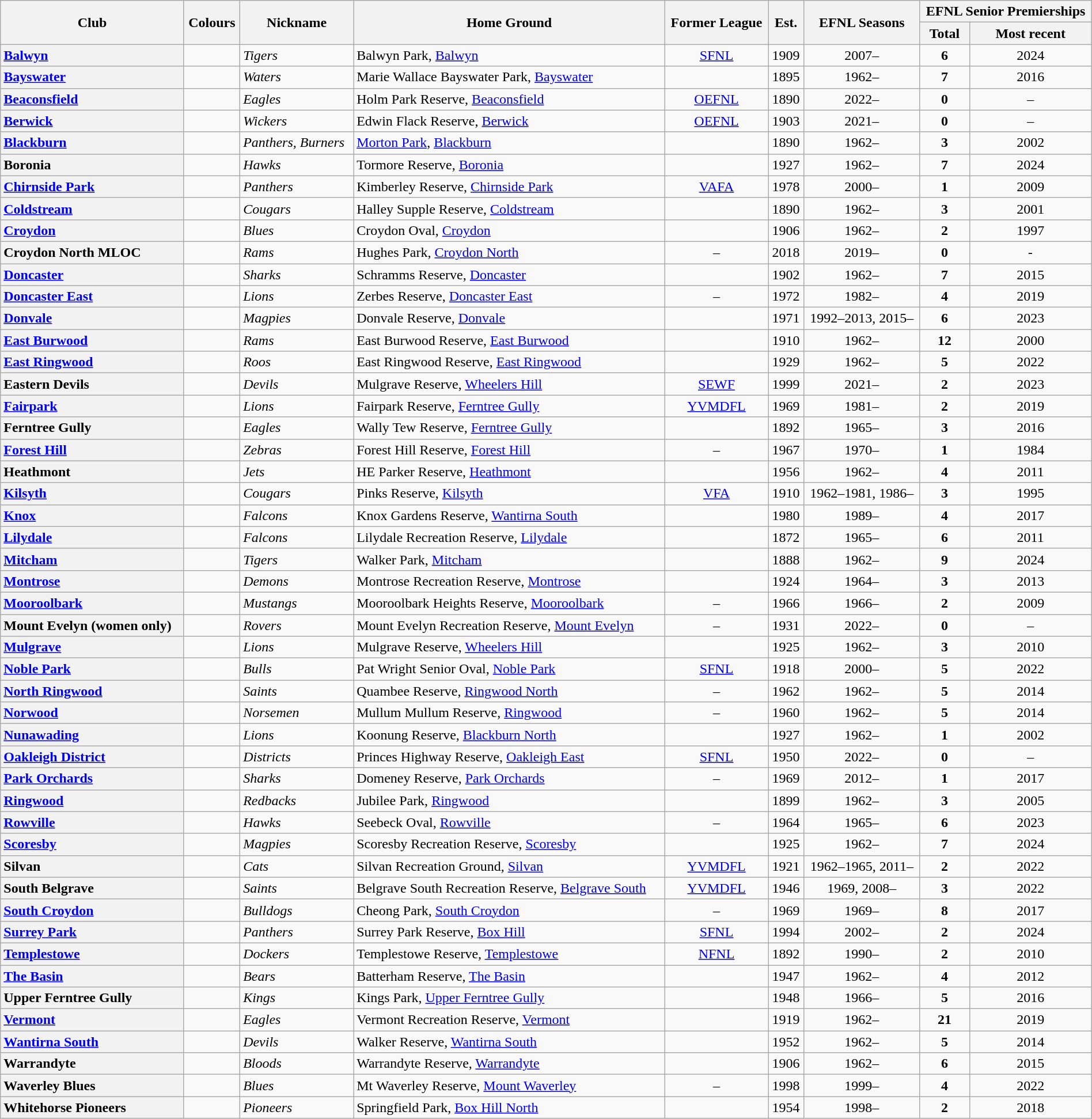<table class="wikitable sortable mw-collapsible mw-collapsed" style="text-align:center; width:100%">
<tr>
<th rowspan="2">Club</th>
<th rowspan="2">Colours</th>
<th rowspan="2">Nickname</th>
<th rowspan="2">Home Ground</th>
<th rowspan="2">Former League</th>
<th rowspan="2">Est.</th>
<th rowspan="2">EFNL Seasons</th>
<th colspan="2">EFNL Senior Premierships</th>
</tr>
<tr>
<th width="50px">Total</th>
<th>Most recent</th>
</tr>
<tr>
<th style="text-align:left"><a href='#'>Balwyn</a></th>
<td></td>
<td align='left'><em>Tigers</em></td>
<td align='left'>Balwyn Park, <a href='#'>Balwyn</a></td>
<td align='center'><a href='#'>SFNL</a></td>
<td>1909</td>
<td align='center'>2007–</td>
<td align='center'><strong>6</strong></td>
<td align='center'>2024</td>
</tr>
<tr>
<th style="text-align:left"><a href='#'>Bayswater</a></th>
<td></td>
<td align='left'><em>Waters</em></td>
<td align='left'>Marie Wallace Bayswater Park, <a href='#'>Bayswater</a></td>
<td align='center'></td>
<td>1895</td>
<td align='center'>1962–</td>
<td align='center'><strong>7</strong></td>
<td align='center'>2016</td>
</tr>
<tr>
<th style="text-align:left"><a href='#'>Beaconsfield</a></th>
<td></td>
<td align='left'><em>Eagles</em></td>
<td align='left'>Holm Park Reserve, <a href='#'>Beaconsfield</a></td>
<td align='center'><a href='#'>OEFNL</a></td>
<td>1890</td>
<td align='center'>2022–</td>
<td align='center'><strong>0</strong></td>
<td align='center'>–</td>
</tr>
<tr>
<th style="text-align:left"><a href='#'>Berwick</a></th>
<td></td>
<td align='left'><em>Wickers</em></td>
<td align='left'>Edwin Flack Reserve, <a href='#'>Berwick</a></td>
<td align='center'><a href='#'>OEFNL</a></td>
<td>1903</td>
<td align='center'>2021–</td>
<td align='center'><strong>0</strong></td>
<td align='center'>–</td>
</tr>
<tr>
<th style="text-align:left"><a href='#'>Blackburn</a></th>
<td></td>
<td align='left'><em>Panthers, Burners</em></td>
<td align='left'><a href='#'>Morton Park</a>, <a href='#'>Blackburn</a></td>
<td align='center'></td>
<td>1890</td>
<td align='center'>1962–</td>
<td align='center'><strong>3</strong></td>
<td align='center'>2002</td>
</tr>
<tr>
<th style="text-align:left">Boronia</th>
<td></td>
<td align='left'><em>Hawks</em></td>
<td align='left'>Tormore Reserve, <a href='#'>Boronia</a></td>
<td align='center'></td>
<td>1927</td>
<td align='center'>1962–</td>
<td align='center'><strong>7</strong></td>
<td align='center'>2024</td>
</tr>
<tr>
<th style="text-align:left"><a href='#'>Chirnside Park</a></th>
<td align='left'></td>
<td align='left'><em>Panthers</em></td>
<td align="left">Kimberley Reserve, <a href='#'>Chirnside Park</a></td>
<td align='center'><a href='#'>VAFA</a></td>
<td>1978</td>
<td align='center'>2000–</td>
<td align='center'><strong>1</strong></td>
<td align='center'>2009</td>
</tr>
<tr>
<th style="text-align:left"><a href='#'>Coldstream</a></th>
<td></td>
<td align='left'><em>Cougars</em></td>
<td align='left'>Halley Supple Reserve, <a href='#'>Coldstream</a></td>
<td align='center'></td>
<td>1890</td>
<td align='center'>1962–</td>
<td align='center'><strong>3</strong></td>
<td align='center'>2001</td>
</tr>
<tr>
<th style="text-align:left"><a href='#'>Croydon</a></th>
<td></td>
<td align='left'><em>Blues</em></td>
<td align='left'>Croydon Oval, <a href='#'>Croydon</a></td>
<td align='center'></td>
<td>1906</td>
<td align='center'>1962–</td>
<td align='center'><strong>2</strong></td>
<td align='center'>1997</td>
</tr>
<tr>
<th style="text-align:left">Croydon North MLOC</th>
<td></td>
<td align='left'><em>Rams</em></td>
<td align='left'>Hughes Park, <a href='#'>Croydon North</a></td>
<td align='center'>–</td>
<td>2018</td>
<td align='center'>2019–</td>
<td align='center'><strong>0</strong></td>
<td align='center'>-</td>
</tr>
<tr>
<th style="text-align:left"><a href='#'>Doncaster</a></th>
<td></td>
<td align='left'><em>Sharks</em></td>
<td align='left'>Schramms Reserve, <a href='#'>Doncaster</a></td>
<td align='center'></td>
<td>1902</td>
<td align='center'>1962–</td>
<td align='center'><strong>7</strong></td>
<td align='center'>2015</td>
</tr>
<tr>
<th style="text-align:left"><a href='#'>Doncaster East</a></th>
<td></td>
<td align='left'><em>Lions</em></td>
<td align='left'>Zerbes Reserve, <a href='#'>Doncaster East</a></td>
<td align='center'>–</td>
<td>1972</td>
<td align='center'>1982–</td>
<td align='center'><strong>4</strong></td>
<td align='center'>2019</td>
</tr>
<tr>
<th style="text-align:left"><a href='#'>Donvale</a></th>
<td></td>
<td align='left'><em>Magpies</em></td>
<td align='left'>Donvale Reserve, <a href='#'>Donvale</a></td>
<td align='center'></td>
<td>1971</td>
<td align='center'>1992–2013, 2015–</td>
<td align='center'><strong>6</strong></td>
<td align='center'>2023</td>
</tr>
<tr>
<th style="text-align:left"><a href='#'>East Burwood</a></th>
<td></td>
<td align='left'><em>Rams</em></td>
<td align='left'>East Burwood Reserve, <a href='#'>East Burwood</a></td>
<td align='center'></td>
<td>1910</td>
<td align='center'>1962–</td>
<td align='center'><strong>12</strong></td>
<td align='center'>2000</td>
</tr>
<tr>
<th style="text-align:left"><a href='#'>East Ringwood</a></th>
<td></td>
<td align='left'><em>Roos</em></td>
<td align='left'>East Ringwood Reserve, <a href='#'>East Ringwood</a></td>
<td align='center'></td>
<td>1929</td>
<td align='center'>1962–</td>
<td align='center'><strong>5</strong></td>
<td align='center'>2022</td>
</tr>
<tr>
<th style="text-align:left">Eastern Devils</th>
<td></td>
<td align='left'><em>Devils</em></td>
<td align='left'>Mulgrave Reserve, <a href='#'>Wheelers Hill</a></td>
<td align='center'><a href='#'>SEWF</a></td>
<td>1999</td>
<td align='center'>2021–</td>
<td align='center'><strong>2</strong></td>
<td align='center'>2023</td>
</tr>
<tr>
<th style="text-align:left"><a href='#'>Fairpark</a></th>
<td></td>
<td align='left'><em>Lions</em></td>
<td align='left'>Fairpark Reserve, <a href='#'>Ferntree Gully</a></td>
<td align='center'><a href='#'>YVMDFL</a></td>
<td>1969</td>
<td align='center'>1981–</td>
<td align='center'><strong>2</strong></td>
<td align='center'>2019</td>
</tr>
<tr>
<th style="text-align:left">Ferntree Gully</th>
<td></td>
<td align='left'><em>Eagles</em></td>
<td align='left'>Wally Tew Reserve, <a href='#'>Ferntree Gully</a></td>
<td align='center'></td>
<td>1892</td>
<td align='center'>1965–</td>
<td align='center'><strong>3</strong></td>
<td align='center'>2016</td>
</tr>
<tr>
<th style="text-align:left"><a href='#'>Forest Hill</a></th>
<td></td>
<td align='left'><em>Zebras</em></td>
<td align='left'>Forest Hill Reserve, <a href='#'>Forest Hill</a></td>
<td align='center'>–</td>
<td>1967</td>
<td align='center'>1970–</td>
<td align='center'><strong>1</strong></td>
<td align='center'>1984</td>
</tr>
<tr>
<th style="text-align:left">Heathmont</th>
<td></td>
<td align='left'><em>Jets</em></td>
<td align='left'>HE Parker Reserve, <a href='#'>Heathmont</a></td>
<td align='center'></td>
<td>1956</td>
<td align='center'>1962–</td>
<td align='center'><strong>4</strong></td>
<td align='center'>2011</td>
</tr>
<tr>
<th style="text-align:left"><a href='#'>Kilsyth</a></th>
<td></td>
<td align='left'><em>Cougars</em></td>
<td align='left'>Pinks Reserve, <a href='#'>Kilsyth</a></td>
<td align='center'><a href='#'>VFA</a></td>
<td>1910</td>
<td align='center'>1962–1981, 1986–</td>
<td align='center'><strong>3</strong></td>
<td align='center'>1995</td>
</tr>
<tr>
<th style="text-align:left"><a href='#'>Knox</a></th>
<td></td>
<td align='left'><em>Falcons</em></td>
<td align='left'>Knox Gardens Reserve, <a href='#'>Wantirna South</a></td>
<td align='center'></td>
<td>1980</td>
<td align='center'>1989–</td>
<td align='center'><strong>4</strong></td>
<td align='center'>2017</td>
</tr>
<tr>
<th style="text-align:left"><a href='#'>Lilydale</a></th>
<td></td>
<td align='left'><em>Falcons</em></td>
<td align='left'>Lilydale Recreation Reserve, <a href='#'>Lilydale</a></td>
<td align='center'></td>
<td>1872</td>
<td align='center'>1965–</td>
<td align='center'><strong>6</strong></td>
<td align='center'>2011</td>
</tr>
<tr>
<th style="text-align:left"><a href='#'>Mitcham</a></th>
<td></td>
<td align='left'><em>Tigers</em></td>
<td align='left'>Walker Park, <a href='#'>Mitcham</a></td>
<td align='center'></td>
<td>1888</td>
<td align='center'>1962–</td>
<td align='center'><strong>9</strong></td>
<td align='center'>2024</td>
</tr>
<tr>
<th style="text-align:left"><a href='#'>Montrose</a></th>
<td></td>
<td align='left'><em>Demons</em></td>
<td align='left'>Montrose Recreation Reserve, <a href='#'>Montrose</a></td>
<td align='center'></td>
<td>1924</td>
<td align='center'>1964–</td>
<td align='center'><strong>3</strong></td>
<td align='center'>2013</td>
</tr>
<tr>
<th style="text-align:left"><a href='#'>Mooroolbark</a></th>
<td></td>
<td align='left'><em>Mustangs</em></td>
<td align='left'>Mooroolbark Heights Reserve, <a href='#'>Mooroolbark</a></td>
<td align='center'>–</td>
<td>1966</td>
<td align='center'>1966–</td>
<td align='center'><strong>2</strong></td>
<td align='center'>2009</td>
</tr>
<tr>
<th style="text-align:left">Mount Evelyn (women only)</th>
<td></td>
<td align='left'><em>Rovers</em></td>
<td align='left'>Mount Evelyn Recreation Reserve, <a href='#'>Mount Evelyn</a></td>
<td align='center'>–</td>
<td align='center'>1931</td>
<td align='center'>2022–</td>
<td align='center'><strong>0</strong></td>
<td align='center'>–</td>
</tr>
<tr>
<th style="text-align:left"><a href='#'>Mulgrave</a></th>
<td></td>
<td align='left'><em>Lions</em></td>
<td align='left'>Mulgrave Reserve, <a href='#'>Wheelers Hill</a></td>
<td align='center'></td>
<td>1925</td>
<td align='center'>1962–</td>
<td align='center'><strong>3</strong></td>
<td align='center'>2010</td>
</tr>
<tr>
<th style="text-align:left"><a href='#'>Noble Park</a></th>
<td></td>
<td align='left'><em>Bulls</em></td>
<td align='left'>Pat Wright Senior Oval, <a href='#'>Noble Park</a></td>
<td align='center'><a href='#'>SFNL</a></td>
<td>1918</td>
<td align='center'>2000–</td>
<td align='center'><strong>5</strong></td>
<td align='center'>2022</td>
</tr>
<tr>
<th style="text-align:left"><a href='#'>North Ringwood</a></th>
<td></td>
<td align='left'><em>Saints</em></td>
<td align='left'>Quambee Reserve, <a href='#'>Ringwood North</a></td>
<td align='center'>–</td>
<td>1962</td>
<td align='center'>1962–</td>
<td align='center'><strong>5</strong></td>
<td align='center'>2014</td>
</tr>
<tr>
<th style="text-align:left"><a href='#'>Norwood</a></th>
<td></td>
<td align='left'><em>Norsemen</em></td>
<td align='left'>Mullum Mullum Reserve, <a href='#'>Ringwood</a></td>
<td align='center'>–</td>
<td>1960</td>
<td align='center'>1962–</td>
<td align='center'><strong>5</strong></td>
<td align='center'>2014</td>
</tr>
<tr>
<th style="text-align:left"><a href='#'>Nunawading</a></th>
<td></td>
<td align='left'><em>Lions</em></td>
<td align='left'>Koonung Reserve, <a href='#'>Blackburn North</a></td>
<td align='center'></td>
<td>1927</td>
<td align='center'>1962–</td>
<td align='center'><strong>1</strong></td>
<td align='center'>2002</td>
</tr>
<tr>
<th style="text-align:left"><a href='#'>Oakleigh District</a></th>
<td></td>
<td align='left'><em>Districts</em></td>
<td align='left'>Princes Highway Reserve, <a href='#'>Oakleigh East</a></td>
<td align='center'><a href='#'>SFNL</a></td>
<td>1950</td>
<td align='center'>2022–</td>
<td align='center'><strong>0</strong></td>
<td align='center'>–</td>
</tr>
<tr>
<th style="text-align:left"><a href='#'>Park Orchards</a></th>
<td></td>
<td align='left'><em>Sharks</em></td>
<td align='left'>Domeney Reserve, <a href='#'>Park Orchards</a></td>
<td align='center'>–</td>
<td>1969</td>
<td align='center'>2012–</td>
<td align='center'><strong>1</strong></td>
<td align='center'>2017</td>
</tr>
<tr>
<th style="text-align:left"><a href='#'>Ringwood</a></th>
<td></td>
<td align='left'><em>Redbacks</em></td>
<td align='left'>Jubilee Park, <a href='#'>Ringwood</a></td>
<td align='center'></td>
<td>1899</td>
<td align='center'>1962–</td>
<td align='center'><strong>3</strong></td>
<td align='center'>2005</td>
</tr>
<tr>
<th style="text-align:left"><a href='#'>Rowville</a></th>
<td></td>
<td align='left'><em>Hawks</em></td>
<td align='left'>Seebeck Oval, <a href='#'>Rowville</a></td>
<td align='center'>–</td>
<td>1964</td>
<td align='center'>1965–</td>
<td align='center'><strong>6</strong></td>
<td align='center'>2023</td>
</tr>
<tr>
<th style="text-align:left"><a href='#'>Scoresby</a></th>
<td></td>
<td align='left'><em>Magpies</em></td>
<td align='left'>Scoresby Recreation Reserve, <a href='#'>Scoresby</a></td>
<td align='center'></td>
<td>1925</td>
<td align='center'>1962–</td>
<td align='center'><strong>7</strong></td>
<td align='center'>2024</td>
</tr>
<tr>
<th style="text-align:left">Silvan</th>
<td></td>
<td align='left'><em>Cats</em></td>
<td align='left'>Silvan Recreation Ground, <a href='#'>Silvan</a></td>
<td align='center'><a href='#'>YVMDFL</a></td>
<td>1921</td>
<td align='center'>1962–1965, 2011–</td>
<td align='center'><strong>2</strong></td>
<td align='center'>2022</td>
</tr>
<tr>
<th style="text-align:left">South Belgrave</th>
<td></td>
<td align='left'><em>Saints</em></td>
<td align='left'>Belgrave South Recreation Reserve, <a href='#'>Belgrave South</a></td>
<td align='center'><a href='#'>YVMDFL</a></td>
<td>1946</td>
<td align='center'>1969, 2008–</td>
<td align='center'><strong>3</strong></td>
<td align='center'>2022</td>
</tr>
<tr>
<th style="text-align:left"><a href='#'>South Croydon</a></th>
<td></td>
<td align='left'><em>Bulldogs</em></td>
<td align='left'>Cheong Park, <a href='#'>South Croydon</a></td>
<td align='center'>–</td>
<td>1969</td>
<td align='center'>1969–</td>
<td align='center'><strong>8</strong></td>
<td align='center'>2017</td>
</tr>
<tr>
<th style="text-align:left"><a href='#'>Surrey Park</a></th>
<td></td>
<td align='left'><em>Panthers</em></td>
<td align='left'>Surrey Park Reserve, <a href='#'>Box Hill</a></td>
<td align='center'><a href='#'>SFNL</a></td>
<td>1994</td>
<td align='center'>2002–</td>
<td align='center'><strong>2</strong></td>
<td align='center'>2024</td>
</tr>
<tr>
<th style="text-align:left"><a href='#'>Templestowe</a></th>
<td></td>
<td align='left'><em>Dockers</em></td>
<td align='left'>Templestowe Reserve, <a href='#'>Templestowe</a></td>
<td align='center'><a href='#'>NFNL</a></td>
<td>1892</td>
<td align='center'>1990–</td>
<td align='center'><strong>2</strong></td>
<td align='center'>2010</td>
</tr>
<tr>
<th style="text-align:left"><a href='#'>The Basin</a></th>
<td></td>
<td align='left'><em>Bears</em></td>
<td align='left'>Batterham Reserve, <a href='#'>The Basin</a></td>
<td align='center'></td>
<td>1947</td>
<td align='center'>1962–</td>
<td align='center'><strong>4</strong></td>
<td align='center'>2012</td>
</tr>
<tr>
<th style="text-align:left">Upper Ferntree Gully</th>
<td></td>
<td align='left'><em>Kings</em></td>
<td align='left'>Kings Park, <a href='#'>Upper Ferntree Gully</a></td>
<td align='center'></td>
<td>1948</td>
<td align='center'>1966–</td>
<td align='center'><strong>5</strong></td>
<td align='center'>2016</td>
</tr>
<tr>
<th style="text-align:left"><a href='#'>Vermont</a></th>
<td></td>
<td align='left'><em>Eagles</em></td>
<td align='left'>Vermont Recreation Reserve, <a href='#'>Vermont</a></td>
<td align='center'></td>
<td>1919</td>
<td align='center'>1962–</td>
<td align='center'><strong>21</strong></td>
<td align='center'>2019</td>
</tr>
<tr>
<th style="text-align:left"><a href='#'>Wantirna South</a></th>
<td></td>
<td align='left'><em>Devils</em></td>
<td align='left'>Walker Reserve, <a href='#'>Wantirna South</a></td>
<td align='center'></td>
<td>1952</td>
<td align='center'>1962–</td>
<td align='center'><strong>5</strong></td>
<td align='center'>2014</td>
</tr>
<tr>
<th style="text-align:left">Warrandyte</th>
<td></td>
<td align='left'><em>Bloods</em></td>
<td align='left'>Warrandyte Reserve, <a href='#'>Warrandyte</a></td>
<td align='center'></td>
<td>1906</td>
<td align='center'>1962–</td>
<td align='center'><strong>6</strong></td>
<td align='center'>2015</td>
</tr>
<tr>
<th style="text-align:left">Waverley Blues</th>
<td></td>
<td align='left'><em>Blues</em></td>
<td align='left'>Mt Waverley Reserve, <a href='#'>Mount Waverley</a></td>
<td align='center'>–</td>
<td>1998</td>
<td align='center'>1999–</td>
<td align='center'><strong>4</strong></td>
<td align='center'>2022</td>
</tr>
<tr>
<th style="text-align:left">Whitehorse Pioneers</th>
<td></td>
<td align='left'><em>Pioneers</em></td>
<td align='left'>Springfield Park, <a href='#'>Box Hill North</a></td>
<td align='center'></td>
<td>1954</td>
<td align='center'>1998–</td>
<td align='center'><strong>2</strong></td>
<td align='center'>2018</td>
</tr>
</table>
